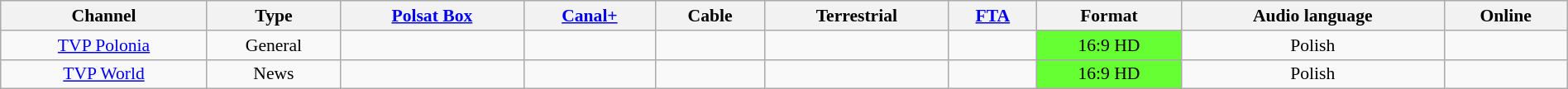<table class="wikitable sortable" width="100%" style="text-align:center; font-size: 90%">
<tr>
<th>Channel</th>
<th>Type</th>
<th><a href='#'>Polsat Box</a></th>
<th><a href='#'>Canal+</a></th>
<th>Cable</th>
<th>Terrestrial</th>
<th><a href='#'>FTA</a></th>
<th>Format</th>
<th>Audio language</th>
<th>Online</th>
</tr>
<tr>
<td><a href='#'>TVP Polonia</a></td>
<td>General</td>
<td></td>
<td></td>
<td></td>
<td></td>
<td></td>
<td bgcolor="#6f3">16:9 HD</td>
<td>Polish</td>
<td></td>
</tr>
<tr>
<td><a href='#'>TVP World</a></td>
<td>News</td>
<td></td>
<td></td>
<td></td>
<td></td>
<td></td>
<td bgcolor="#6f3">16:9 HD</td>
<td>Polish</td>
<td></td>
</tr>
</table>
